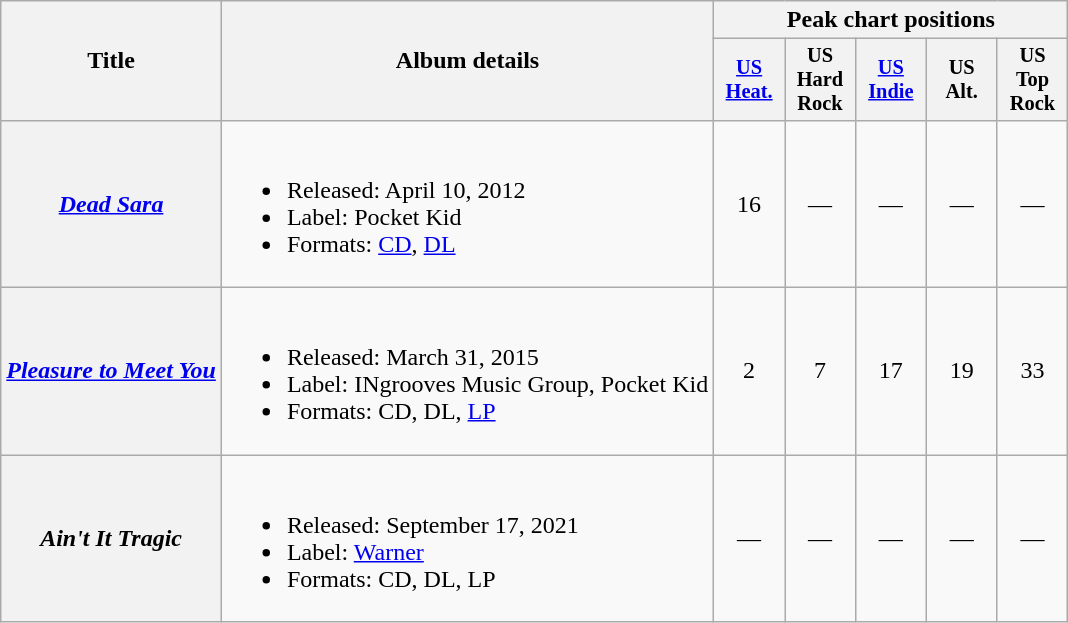<table class="wikitable plainrowheaders">
<tr>
<th scope="col" rowspan="2">Title</th>
<th scope="col" rowspan="2">Album details</th>
<th scope="col" colspan="5">Peak chart positions</th>
</tr>
<tr>
<th scope="col" style="width:3em;font-size:85%"><a href='#'>US<br>Heat.</a><br></th>
<th scope="col" style="width:3em;font-size:85%">US<br>Hard Rock<br></th>
<th scope="col" style="width:3em;font-size:85%"><a href='#'>US<br>Indie</a><br></th>
<th scope="col" style="width:3em;font-size:85%">US<br>Alt.<br></th>
<th scope="col" style="width:3em;font-size:85%">US<br>Top Rock<br></th>
</tr>
<tr>
<th scope="row"><em><a href='#'>Dead Sara</a></em></th>
<td style="text-align:left;"><br><ul><li>Released: April 10, 2012</li><li>Label: Pocket Kid</li><li>Formats: <a href='#'>CD</a>, <a href='#'>DL</a></li></ul></td>
<td style="text-align:center;">16</td>
<td style="text-align:center;">—</td>
<td style="text-align:center;">—</td>
<td style="text-align:center;">—</td>
<td style="text-align:center;">—</td>
</tr>
<tr>
<th scope="row"><em><a href='#'>Pleasure to Meet You</a></em></th>
<td style="text-align:left;"><br><ul><li>Released: March 31, 2015</li><li>Label: INgrooves Music Group, Pocket Kid</li><li>Formats: CD, DL, <a href='#'>LP</a></li></ul></td>
<td style="text-align:center;">2</td>
<td style="text-align:center;">7</td>
<td style="text-align:center;">17</td>
<td style="text-align:center;">19</td>
<td style="text-align:center;">33</td>
</tr>
<tr>
<th scope="row"><em>Ain't It Tragic</em></th>
<td style="text-align:left;"><br><ul><li>Released: September 17, 2021</li><li>Label: <a href='#'>Warner</a></li><li>Formats: CD, DL, LP</li></ul></td>
<td style="text-align:center;">—</td>
<td style="text-align:center;">—</td>
<td style="text-align:center;">—</td>
<td style="text-align:center;">—</td>
<td style="text-align:center;">—</td>
</tr>
</table>
